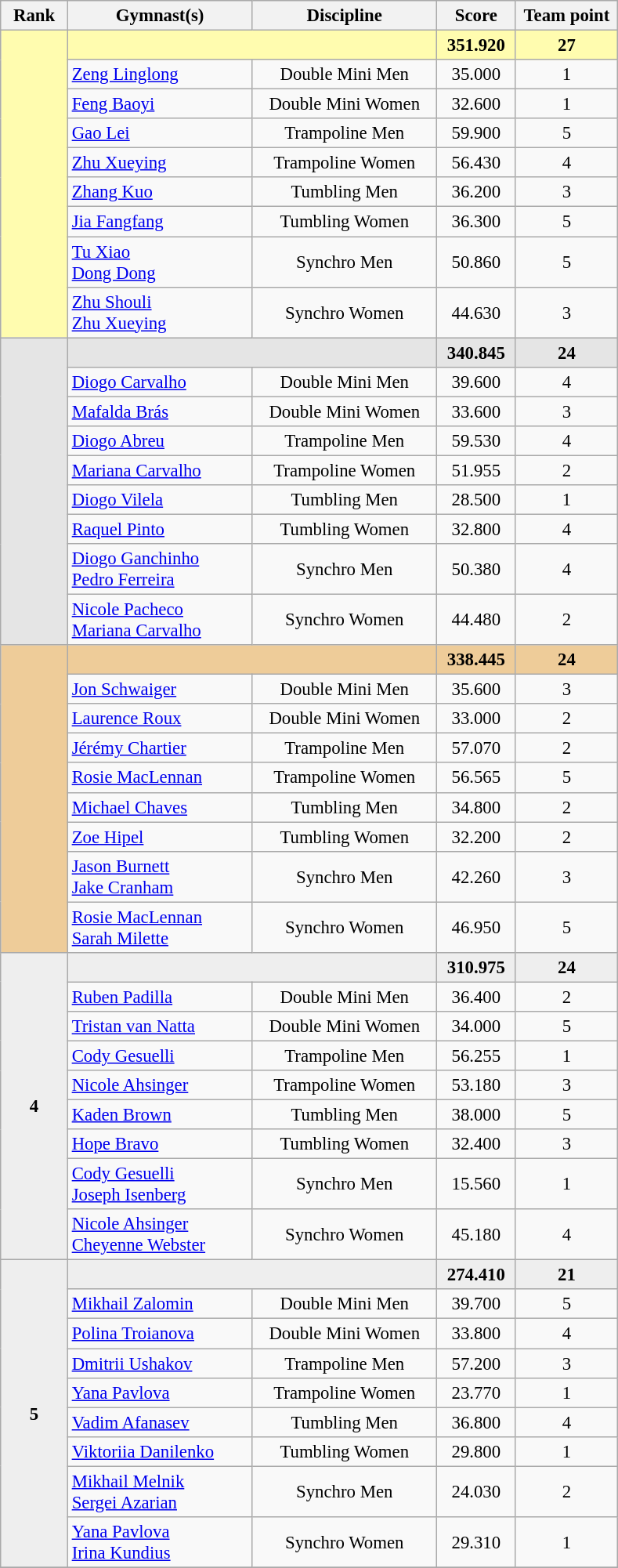<table class="wikitable" style="text-align:center; font-size:95%">
<tr>
<th style="width:50px;">Rank</th>
<th style="width:150px;">Gymnast(s)</th>
<th style="width:150px;">Discipline</th>
<th style="width:60px;">Score</th>
<th style="width:80px;">Team point</th>
</tr>
<tr style="background:#fffcaf;">
<td rowspan=9></td>
<td colspan=2 style="text-align:center;"><strong></strong></td>
<td><strong>351.920</strong></td>
<td><strong>27</strong></td>
</tr>
<tr>
<td style="text-align:left;"><a href='#'>Zeng Linglong</a></td>
<td>Double Mini Men</td>
<td>35.000</td>
<td>1</td>
</tr>
<tr>
<td style="text-align:left;"><a href='#'>Feng Baoyi</a></td>
<td>Double Mini Women</td>
<td>32.600</td>
<td>1</td>
</tr>
<tr>
<td style="text-align:left;"><a href='#'>Gao Lei</a></td>
<td>Trampoline Men</td>
<td>59.900</td>
<td>5</td>
</tr>
<tr>
<td style="text-align:left;"><a href='#'>Zhu Xueying</a></td>
<td>Trampoline Women</td>
<td>56.430</td>
<td>4</td>
</tr>
<tr>
<td style="text-align:left;"><a href='#'>Zhang Kuo</a></td>
<td>Tumbling Men</td>
<td>36.200</td>
<td>3</td>
</tr>
<tr>
<td style="text-align:left;"><a href='#'>Jia Fangfang</a></td>
<td>Tumbling Women</td>
<td>36.300</td>
<td>5</td>
</tr>
<tr>
<td style="text-align:left;"><a href='#'>Tu Xiao</a> <br> <a href='#'>Dong Dong</a></td>
<td>Synchro Men</td>
<td>50.860</td>
<td>5</td>
</tr>
<tr>
<td style="text-align:left;"><a href='#'>Zhu Shouli</a> <br> <a href='#'>Zhu Xueying</a></td>
<td>Synchro Women</td>
<td>44.630</td>
<td>3</td>
</tr>
<tr style="background:#e5e5e5;">
<td rowspan=9></td>
<td colspan=2 style="text-align:center;"><strong></strong></td>
<td><strong>340.845</strong></td>
<td><strong>24</strong></td>
</tr>
<tr>
<td style="text-align:left;"><a href='#'>Diogo Carvalho</a></td>
<td>Double Mini Men</td>
<td>39.600</td>
<td>4</td>
</tr>
<tr>
<td style="text-align:left;"><a href='#'>Mafalda Brás</a></td>
<td>Double Mini Women</td>
<td>33.600</td>
<td>3</td>
</tr>
<tr>
<td style="text-align:left;"><a href='#'>Diogo Abreu</a></td>
<td>Trampoline Men</td>
<td>59.530</td>
<td>4</td>
</tr>
<tr>
<td style="text-align:left;"><a href='#'>Mariana Carvalho</a></td>
<td>Trampoline Women</td>
<td>51.955</td>
<td>2</td>
</tr>
<tr>
<td style="text-align:left;"><a href='#'>Diogo Vilela</a></td>
<td>Tumbling Men</td>
<td>28.500</td>
<td>1</td>
</tr>
<tr>
<td style="text-align:left;"><a href='#'>Raquel Pinto</a></td>
<td>Tumbling Women</td>
<td>32.800</td>
<td>4</td>
</tr>
<tr>
<td style="text-align:left;"><a href='#'>Diogo Ganchinho</a> <br> <a href='#'>Pedro Ferreira</a></td>
<td>Synchro Men</td>
<td>50.380</td>
<td>4</td>
</tr>
<tr>
<td style="text-align:left;"><a href='#'>Nicole Pacheco</a> <br> <a href='#'>Mariana Carvalho</a></td>
<td>Synchro Women</td>
<td>44.480</td>
<td>2</td>
</tr>
<tr style="background:#ec9;">
<td rowspan=9></td>
<td colspan=2 style="text-align:center;"><strong></strong></td>
<td><strong>338.445</strong></td>
<td><strong>24</strong></td>
</tr>
<tr>
<td style="text-align:left;"><a href='#'>Jon Schwaiger</a></td>
<td>Double Mini Men</td>
<td>35.600</td>
<td>3</td>
</tr>
<tr>
<td style="text-align:left;"><a href='#'>Laurence Roux</a></td>
<td>Double Mini Women</td>
<td>33.000</td>
<td>2</td>
</tr>
<tr>
<td style="text-align:left;"><a href='#'>Jérémy Chartier</a></td>
<td>Trampoline Men</td>
<td>57.070</td>
<td>2</td>
</tr>
<tr>
<td style="text-align:left;"><a href='#'>Rosie MacLennan</a></td>
<td>Trampoline Women</td>
<td>56.565</td>
<td>5</td>
</tr>
<tr>
<td style="text-align:left;"><a href='#'>Michael Chaves</a></td>
<td>Tumbling Men</td>
<td>34.800</td>
<td>2</td>
</tr>
<tr>
<td style="text-align:left;"><a href='#'>Zoe Hipel</a></td>
<td>Tumbling Women</td>
<td>32.200</td>
<td>2</td>
</tr>
<tr>
<td style="text-align:left;"><a href='#'>Jason Burnett</a> <br> <a href='#'>Jake Cranham</a></td>
<td>Synchro Men</td>
<td>42.260</td>
<td>3</td>
</tr>
<tr>
<td style="text-align:left;"><a href='#'>Rosie MacLennan</a> <br> <a href='#'>Sarah Milette</a></td>
<td>Synchro Women</td>
<td>46.950</td>
<td>5</td>
</tr>
<tr style="background:#eee;">
<td rowspan=9><strong>4</strong></td>
<td colspan=2 style="text-align:center;"><strong></strong></td>
<td><strong>310.975</strong></td>
<td><strong>24</strong></td>
</tr>
<tr>
<td style="text-align:left;"><a href='#'>Ruben Padilla</a></td>
<td>Double Mini Men</td>
<td>36.400</td>
<td>2</td>
</tr>
<tr>
<td style="text-align:left;"><a href='#'>Tristan van Natta</a></td>
<td>Double Mini Women</td>
<td>34.000</td>
<td>5</td>
</tr>
<tr>
<td style="text-align:left;"><a href='#'>Cody Gesuelli</a></td>
<td>Trampoline Men</td>
<td>56.255</td>
<td>1</td>
</tr>
<tr>
<td style="text-align:left;"><a href='#'>Nicole Ahsinger</a></td>
<td>Trampoline Women</td>
<td>53.180</td>
<td>3</td>
</tr>
<tr>
<td style="text-align:left;"><a href='#'>Kaden Brown</a></td>
<td>Tumbling Men</td>
<td>38.000</td>
<td>5</td>
</tr>
<tr>
<td style="text-align:left;"><a href='#'>Hope Bravo</a></td>
<td>Tumbling Women</td>
<td>32.400</td>
<td>3</td>
</tr>
<tr>
<td style="text-align:left;"><a href='#'>Cody Gesuelli</a> <br> <a href='#'>Joseph Isenberg</a></td>
<td>Synchro Men</td>
<td>15.560</td>
<td>1</td>
</tr>
<tr>
<td style="text-align:left;"><a href='#'>Nicole Ahsinger</a> <br> <a href='#'>Cheyenne Webster</a></td>
<td>Synchro Women</td>
<td>45.180</td>
<td>4</td>
</tr>
<tr style="background:#eee;">
<td rowspan=9><strong>5</strong></td>
<td colspan=2 style="text-align:center;"><strong></strong></td>
<td><strong>274.410</strong></td>
<td><strong>21</strong></td>
</tr>
<tr>
<td style="text-align:left;"><a href='#'>Mikhail Zalomin</a></td>
<td>Double Mini Men</td>
<td>39.700</td>
<td>5</td>
</tr>
<tr>
<td style="text-align:left;"><a href='#'>Polina Troianova</a></td>
<td>Double Mini Women</td>
<td>33.800</td>
<td>4</td>
</tr>
<tr>
<td style="text-align:left;"><a href='#'>Dmitrii Ushakov</a></td>
<td>Trampoline Men</td>
<td>57.200</td>
<td>3</td>
</tr>
<tr>
<td style="text-align:left;"><a href='#'>Yana Pavlova</a></td>
<td>Trampoline Women</td>
<td>23.770</td>
<td>1</td>
</tr>
<tr>
<td style="text-align:left;"><a href='#'>Vadim Afanasev</a></td>
<td>Tumbling Men</td>
<td>36.800</td>
<td>4</td>
</tr>
<tr>
<td style="text-align:left;"><a href='#'>Viktoriia Danilenko</a></td>
<td>Tumbling Women</td>
<td>29.800</td>
<td>1</td>
</tr>
<tr>
<td style="text-align:left;"><a href='#'>Mikhail Melnik</a> <br> <a href='#'>Sergei Azarian</a></td>
<td>Synchro Men</td>
<td>24.030</td>
<td>2</td>
</tr>
<tr>
<td style="text-align:left;"><a href='#'>Yana Pavlova</a> <br> <a href='#'>Irina Kundius</a></td>
<td>Synchro Women</td>
<td>29.310</td>
<td>1</td>
</tr>
<tr>
</tr>
</table>
